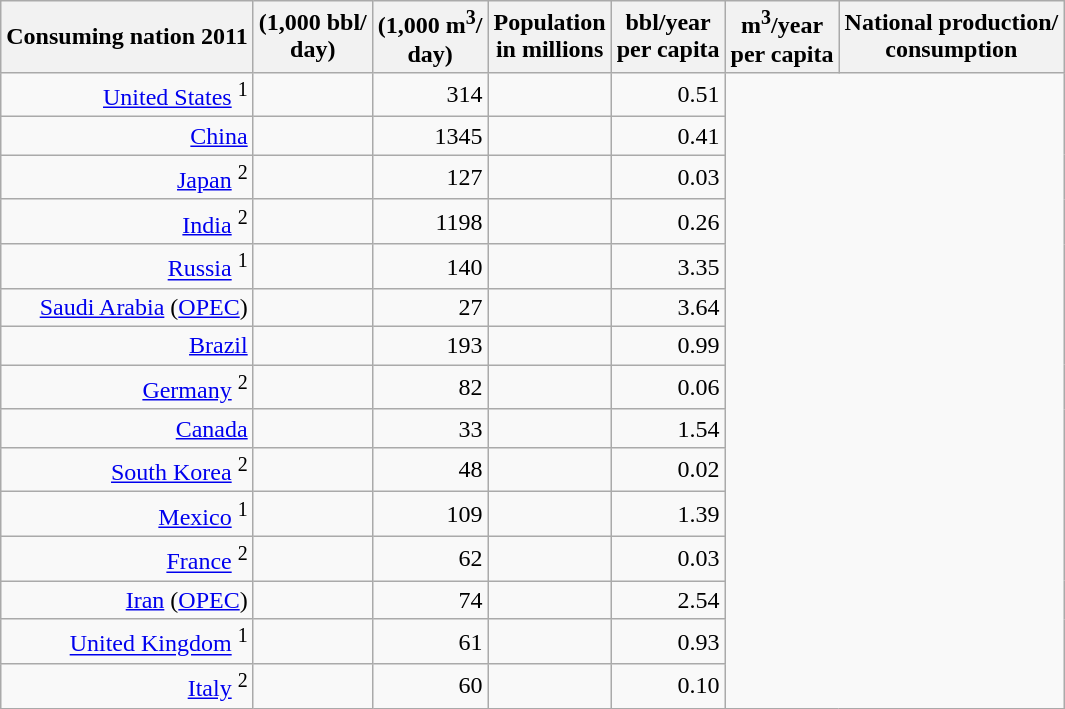<table style="text-align:right;" class="wikitable sortable">
<tr>
<th>Consuming nation 2011</th>
<th>(1,000 bbl/<br>day)</th>
<th>(1,000 m<sup>3</sup>/<br>day)</th>
<th>Population<br>in millions</th>
<th>bbl/year<br>per capita</th>
<th>m<sup>3</sup>/year<br>per capita</th>
<th>National production/<br>consumption</th>
</tr>
<tr>
<td><a href='#'>United States</a> <sup>1</sup></td>
<td></td>
<td>314</td>
<td></td>
<td>0.51</td>
</tr>
<tr>
<td><a href='#'>China</a></td>
<td></td>
<td>1345</td>
<td></td>
<td>0.41</td>
</tr>
<tr>
<td><a href='#'>Japan</a> <sup>2</sup></td>
<td></td>
<td>127</td>
<td></td>
<td>0.03</td>
</tr>
<tr>
<td><a href='#'>India</a> <sup>2</sup></td>
<td></td>
<td>1198</td>
<td></td>
<td>0.26</td>
</tr>
<tr>
<td><a href='#'>Russia</a> <sup>1</sup></td>
<td></td>
<td>140</td>
<td></td>
<td>3.35</td>
</tr>
<tr>
<td><a href='#'>Saudi Arabia</a> (<a href='#'>OPEC</a>)</td>
<td></td>
<td>27</td>
<td></td>
<td>3.64</td>
</tr>
<tr>
<td><a href='#'>Brazil</a></td>
<td></td>
<td>193</td>
<td></td>
<td>0.99</td>
</tr>
<tr>
<td><a href='#'>Germany</a> <sup>2</sup></td>
<td></td>
<td>82</td>
<td></td>
<td>0.06</td>
</tr>
<tr>
<td><a href='#'>Canada</a></td>
<td></td>
<td>33</td>
<td></td>
<td>1.54</td>
</tr>
<tr>
<td><a href='#'>South Korea</a> <sup>2</sup></td>
<td></td>
<td>48</td>
<td></td>
<td>0.02</td>
</tr>
<tr>
<td><a href='#'>Mexico</a> <sup>1</sup></td>
<td></td>
<td>109</td>
<td></td>
<td>1.39</td>
</tr>
<tr>
<td><a href='#'>France</a> <sup>2</sup></td>
<td></td>
<td>62</td>
<td></td>
<td>0.03</td>
</tr>
<tr>
<td><a href='#'>Iran</a> (<a href='#'>OPEC</a>)</td>
<td></td>
<td>74</td>
<td></td>
<td>2.54</td>
</tr>
<tr>
<td><a href='#'>United Kingdom</a> <sup>1</sup></td>
<td></td>
<td>61</td>
<td></td>
<td>0.93</td>
</tr>
<tr>
<td><a href='#'>Italy</a> <sup>2</sup></td>
<td></td>
<td>60</td>
<td></td>
<td>0.10</td>
</tr>
</table>
